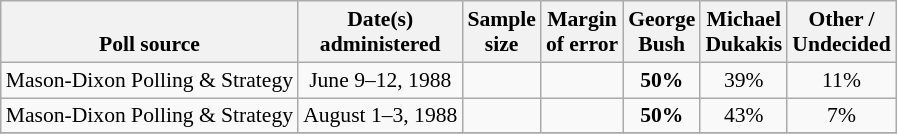<table class="wikitable sortable mw-datatable" style="font-size:90%;text-align:center;line-height:17px">
<tr valign=bottom>
<th>Poll source</th>
<th>Date(s)<br>administered</th>
<th>Sample<br>size</th>
<th>Margin<br>of error</th>
<th class="unsortable">George<br>Bush<br><small></small></th>
<th class="unsortable">Michael<br>Dukakis<br><small></small></th>
<th class="unsortable">Other /<br>Undecided</th>
</tr>
<tr>
<td style="text-align:left;">Mason-Dixon Polling & Strategy</td>
<td data-sort-value="2022-09-07">June 9–12, 1988</td>
<td></td>
<td></td>
<td><strong>50%</strong></td>
<td>39%</td>
<td>11%</td>
</tr>
<tr>
<td style="text-align:left;">Mason-Dixon Polling & Strategy</td>
<td data-sort-value="2022-09-07">August 1–3, 1988</td>
<td></td>
<td></td>
<td><strong>50%</strong></td>
<td>43%</td>
<td>7%</td>
</tr>
<tr>
</tr>
</table>
